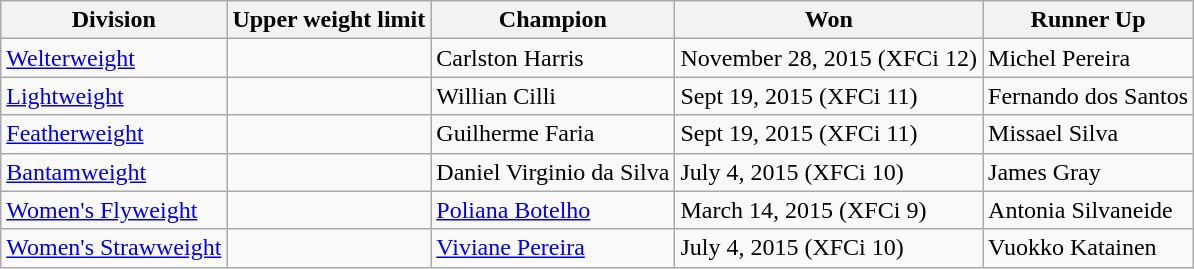<table class="wikitable">
<tr>
<th>Division</th>
<th>Upper weight limit</th>
<th>Champion</th>
<th>Won</th>
<th>Runner Up</th>
</tr>
<tr>
<td><a href='#'>Welterweight</a></td>
<td></td>
<td>Carlston Harris</td>
<td>November 28, 2015 (XFCi 12)</td>
<td>Michel Pereira</td>
</tr>
<tr>
<td><a href='#'>Lightweight</a></td>
<td></td>
<td>Willian Cilli</td>
<td>Sept 19, 2015 (XFCi 11)</td>
<td>Fernando dos Santos</td>
</tr>
<tr>
<td><a href='#'>Featherweight</a></td>
<td></td>
<td>Guilherme Faria</td>
<td>Sept 19, 2015 (XFCi 11)</td>
<td>Missael Silva</td>
</tr>
<tr>
<td><a href='#'>Bantamweight</a></td>
<td></td>
<td>Daniel Virginio da Silva</td>
<td>July 4, 2015 (XFCi 10)</td>
<td>James Gray</td>
</tr>
<tr>
<td><a href='#'>Women's Flyweight</a></td>
<td></td>
<td><a href='#'>Poliana Botelho</a></td>
<td>March 14, 2015 (XFCi 9)</td>
<td>Antonia Silvaneide</td>
</tr>
<tr>
<td><a href='#'>Women's Strawweight</a></td>
<td></td>
<td><a href='#'>Viviane Pereira</a></td>
<td>July 4, 2015 (XFCi 10)</td>
<td>Vuokko Katainen</td>
</tr>
</table>
